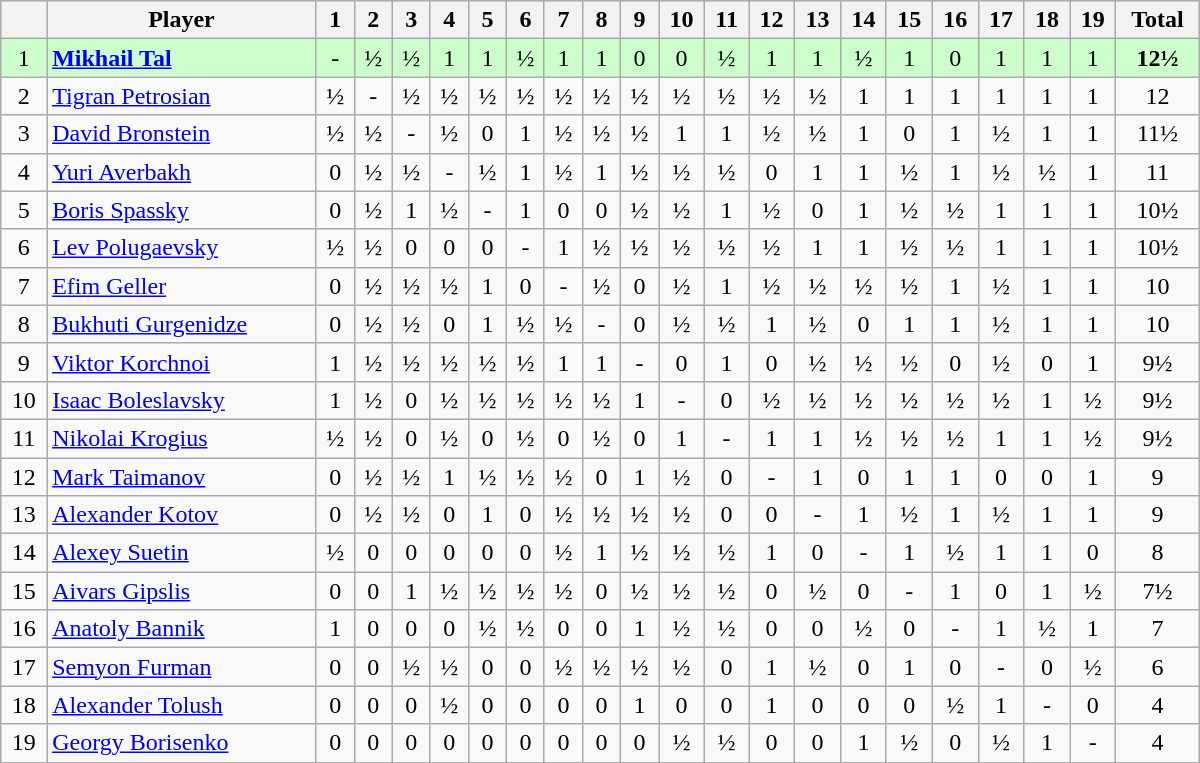<table class="wikitable" border="1" width="800px">
<tr>
<th></th>
<th>Player</th>
<th>1</th>
<th>2</th>
<th>3</th>
<th>4</th>
<th>5</th>
<th>6</th>
<th>7</th>
<th>8</th>
<th>9</th>
<th>10</th>
<th>11</th>
<th>12</th>
<th>13</th>
<th>14</th>
<th>15</th>
<th>16</th>
<th>17</th>
<th>18</th>
<th>19</th>
<th>Total</th>
</tr>
<tr align=center style="background:#ccffcc;">
<td>1</td>
<td align=left> <strong><a href='#'>Mikhail Tal</a></strong></td>
<td>-</td>
<td>½</td>
<td>½</td>
<td>1</td>
<td>1</td>
<td>½</td>
<td>1</td>
<td>1</td>
<td>0</td>
<td>0</td>
<td>½</td>
<td>1</td>
<td>1</td>
<td>½</td>
<td>1</td>
<td>0</td>
<td>1</td>
<td>1</td>
<td>1</td>
<td align=center><strong>12½ </strong></td>
</tr>
<tr align=center>
<td>2</td>
<td align=left> <a href='#'>Tigran Petrosian</a></td>
<td>½</td>
<td>-</td>
<td>½</td>
<td>½</td>
<td>½</td>
<td>½</td>
<td>½</td>
<td>½</td>
<td>½</td>
<td>½</td>
<td>½</td>
<td>½</td>
<td>½</td>
<td>1</td>
<td>1</td>
<td>1</td>
<td>1</td>
<td>1</td>
<td>1</td>
<td align=center>12</td>
</tr>
<tr align=center>
<td>3</td>
<td align=left> <a href='#'>David Bronstein</a></td>
<td>½</td>
<td>½</td>
<td>-</td>
<td>½</td>
<td>0</td>
<td>1</td>
<td>½</td>
<td>½</td>
<td>½</td>
<td>1</td>
<td>1</td>
<td>½</td>
<td>½</td>
<td>1</td>
<td>0</td>
<td>1</td>
<td>½</td>
<td>1</td>
<td>1</td>
<td align=center>11½</td>
</tr>
<tr align=center>
<td>4</td>
<td align=left> <a href='#'>Yuri Averbakh</a></td>
<td>0</td>
<td>½</td>
<td>½</td>
<td>-</td>
<td>½</td>
<td>1</td>
<td>½</td>
<td>1</td>
<td>½</td>
<td>½</td>
<td>½</td>
<td>0</td>
<td>1</td>
<td>1</td>
<td>½</td>
<td>1</td>
<td>½</td>
<td>½</td>
<td>1</td>
<td align=center>11</td>
</tr>
<tr align=center>
<td>5</td>
<td align=left> <a href='#'>Boris Spassky</a></td>
<td>0</td>
<td>½</td>
<td>1</td>
<td>½</td>
<td>-</td>
<td>1</td>
<td>0</td>
<td>0</td>
<td>½</td>
<td>½</td>
<td>1</td>
<td>½</td>
<td>0</td>
<td>1</td>
<td>½</td>
<td>½</td>
<td>1</td>
<td>1</td>
<td>1</td>
<td align=center>10½</td>
</tr>
<tr align=center>
<td>6</td>
<td align=left> <a href='#'>Lev Polugaevsky</a></td>
<td>½</td>
<td>½</td>
<td>0</td>
<td>0</td>
<td>0</td>
<td>-</td>
<td>1</td>
<td>½</td>
<td>½</td>
<td>½</td>
<td>½</td>
<td>½</td>
<td>1</td>
<td>1</td>
<td>½</td>
<td>½</td>
<td>1</td>
<td>1</td>
<td>1</td>
<td align=center>10½</td>
</tr>
<tr align=center>
<td>7</td>
<td align=left> <a href='#'>Efim Geller</a></td>
<td>0</td>
<td>½</td>
<td>½</td>
<td>½</td>
<td>1</td>
<td>0</td>
<td>-</td>
<td>½</td>
<td>0</td>
<td>½</td>
<td>1</td>
<td>½</td>
<td>½</td>
<td>½</td>
<td>½</td>
<td>1</td>
<td>½</td>
<td>1</td>
<td>1</td>
<td align=center>10</td>
</tr>
<tr align=center>
<td>8</td>
<td align=left> <a href='#'>Bukhuti Gurgenidze</a></td>
<td>0</td>
<td>½</td>
<td>½</td>
<td>0</td>
<td>1</td>
<td>½</td>
<td>½</td>
<td>-</td>
<td>0</td>
<td>½</td>
<td>½</td>
<td>1</td>
<td>½</td>
<td>0</td>
<td>1</td>
<td>1</td>
<td>½</td>
<td>1</td>
<td>1</td>
<td align=center>10</td>
</tr>
<tr align=center>
<td>9</td>
<td align=left> <a href='#'>Viktor Korchnoi</a></td>
<td>1</td>
<td>½</td>
<td>½</td>
<td>½</td>
<td>½</td>
<td>½</td>
<td>1</td>
<td>1</td>
<td>-</td>
<td>0</td>
<td>1</td>
<td>0</td>
<td>½</td>
<td>½</td>
<td>½</td>
<td>0</td>
<td>½</td>
<td>0</td>
<td>1</td>
<td align=center>9½</td>
</tr>
<tr align=center>
<td>10</td>
<td align=left> <a href='#'>Isaac Boleslavsky</a></td>
<td>1</td>
<td>½</td>
<td>0</td>
<td>½</td>
<td>½</td>
<td>½</td>
<td>½</td>
<td>½</td>
<td>1</td>
<td>-</td>
<td>0</td>
<td>½</td>
<td>½</td>
<td>½</td>
<td>½</td>
<td>½</td>
<td>½</td>
<td>1</td>
<td>½</td>
<td align=center>9½</td>
</tr>
<tr align=center>
<td>11</td>
<td align=left> <a href='#'>Nikolai Krogius</a></td>
<td>½</td>
<td>½</td>
<td>0</td>
<td>½</td>
<td>0</td>
<td>½</td>
<td>0</td>
<td>½</td>
<td>0</td>
<td>1</td>
<td>-</td>
<td>1</td>
<td>1</td>
<td>½</td>
<td>½</td>
<td>½</td>
<td>1</td>
<td>1</td>
<td>½</td>
<td align=center>9½</td>
</tr>
<tr align=center>
<td>12</td>
<td align=left> <a href='#'>Mark Taimanov</a></td>
<td>0</td>
<td>½</td>
<td>½</td>
<td>1</td>
<td>½</td>
<td>½</td>
<td>½</td>
<td>0</td>
<td>1</td>
<td>½</td>
<td>0</td>
<td>-</td>
<td>1</td>
<td>0</td>
<td>1</td>
<td>1</td>
<td>0</td>
<td>0</td>
<td>1</td>
<td align=center>9</td>
</tr>
<tr align=center>
<td>13</td>
<td align=left> <a href='#'>Alexander Kotov</a></td>
<td>0</td>
<td>½</td>
<td>½</td>
<td>0</td>
<td>1</td>
<td>0</td>
<td>½</td>
<td>½</td>
<td>½</td>
<td>½</td>
<td>0</td>
<td>0</td>
<td>-</td>
<td>1</td>
<td>½</td>
<td>1</td>
<td>½</td>
<td>1</td>
<td>1</td>
<td align=center>9</td>
</tr>
<tr align=center>
<td>14</td>
<td align=left> <a href='#'>Alexey Suetin</a></td>
<td>½</td>
<td>0</td>
<td>0</td>
<td>0</td>
<td>0</td>
<td>0</td>
<td>½</td>
<td>1</td>
<td>½</td>
<td>½</td>
<td>½</td>
<td>1</td>
<td>0</td>
<td>-</td>
<td>1</td>
<td>½</td>
<td>1</td>
<td>1</td>
<td>0</td>
<td align=center>8</td>
</tr>
<tr align=center>
<td>15</td>
<td align=left> <a href='#'>Aivars Gipslis</a></td>
<td>0</td>
<td>0</td>
<td>1</td>
<td>½</td>
<td>½</td>
<td>½</td>
<td>½</td>
<td>0</td>
<td>½</td>
<td>½</td>
<td>½</td>
<td>0</td>
<td>½</td>
<td>0</td>
<td>-</td>
<td>1</td>
<td>0</td>
<td>1</td>
<td>½</td>
<td align=center>7½</td>
</tr>
<tr align=center>
<td>16</td>
<td align=left> <a href='#'>Anatoly Bannik</a></td>
<td>1</td>
<td>0</td>
<td>0</td>
<td>0</td>
<td>½</td>
<td>½</td>
<td>0</td>
<td>0</td>
<td>1</td>
<td>½</td>
<td>½</td>
<td>0</td>
<td>0</td>
<td>½</td>
<td>0</td>
<td>-</td>
<td>1</td>
<td>½</td>
<td>1</td>
<td align=center>7</td>
</tr>
<tr align=center>
<td>17</td>
<td align=left> <a href='#'>Semyon Furman</a></td>
<td>0</td>
<td>0</td>
<td>½</td>
<td>½</td>
<td>0</td>
<td>0</td>
<td>½</td>
<td>½</td>
<td>½</td>
<td>½</td>
<td>0</td>
<td>1</td>
<td>½</td>
<td>0</td>
<td>1</td>
<td>0</td>
<td>-</td>
<td>0</td>
<td>½</td>
<td align=center>6</td>
</tr>
<tr align=center>
<td>18</td>
<td align=left> <a href='#'>Alexander Tolush</a></td>
<td>0</td>
<td>0</td>
<td>0</td>
<td>½</td>
<td>0</td>
<td>0</td>
<td>0</td>
<td>0</td>
<td>1</td>
<td>0</td>
<td>0</td>
<td>1</td>
<td>0</td>
<td>0</td>
<td>0</td>
<td>½</td>
<td>1</td>
<td>-</td>
<td>0</td>
<td align=center>4</td>
</tr>
<tr align=center>
<td>19</td>
<td align=left> <a href='#'>Georgy Borisenko</a></td>
<td>0</td>
<td>0</td>
<td>0</td>
<td>0</td>
<td>0</td>
<td>0</td>
<td>0</td>
<td>0</td>
<td>0</td>
<td>½</td>
<td>½</td>
<td>0</td>
<td>0</td>
<td>1</td>
<td>½</td>
<td>0</td>
<td>½</td>
<td>1</td>
<td>-</td>
<td align=center>4</td>
</tr>
</table>
